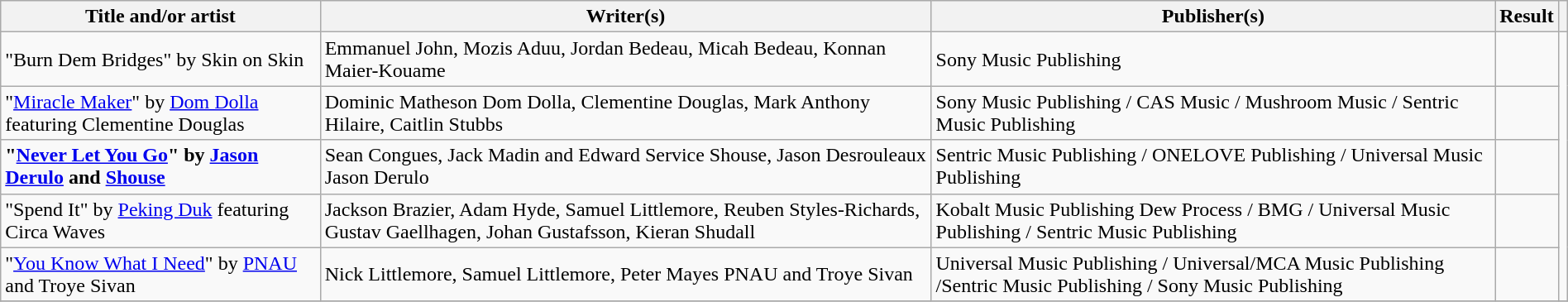<table class="wikitable" width=100%>
<tr>
<th scope="col">Title and/or artist</th>
<th scope="col">Writer(s)</th>
<th scope="col">Publisher(s)</th>
<th scope="col">Result</th>
<th scope="col"></th>
</tr>
<tr>
<td>"Burn Dem Bridges" by Skin on Skin</td>
<td>Emmanuel John, Mozis Aduu, Jordan Bedeau, Micah Bedeau, Konnan Maier-Kouame</td>
<td>Sony Music Publishing</td>
<td></td>
<td rowspan="5"></td>
</tr>
<tr>
<td>"<a href='#'>Miracle Maker</a>" by <a href='#'>Dom Dolla</a> featuring Clementine Douglas</td>
<td>Dominic Matheson  Dom Dolla, Clementine Douglas, Mark Anthony Hilaire, Caitlin Stubbs</td>
<td>Sony Music Publishing / CAS Music / Mushroom Music / Sentric Music Publishing</td>
<td></td>
</tr>
<tr>
<td><strong>"<a href='#'>Never Let You Go</a>" by <a href='#'>Jason Derulo</a> and <a href='#'>Shouse</a></strong></td>
<td>Sean Congues, Jack Madin and Edward Service  Shouse, Jason Desrouleaux  Jason Derulo</td>
<td>Sentric Music Publishing / ONELOVE Publishing / Universal Music Publishing</td>
<td></td>
</tr>
<tr>
<td>"Spend It" by <a href='#'>Peking Duk</a> featuring Circa Waves</td>
<td>Jackson Brazier, Adam Hyde, Samuel Littlemore, Reuben Styles-Richards, Gustav Gaellhagen, Johan Gustafsson, Kieran Shudall</td>
<td>Kobalt Music Publishing  Dew Process / BMG / Universal Music Publishing / Sentric Music Publishing</td>
<td></td>
</tr>
<tr>
<td>"<a href='#'>You Know What I Need</a>" by <a href='#'>PNAU</a> and Troye Sivan</td>
<td>Nick Littlemore, Samuel Littlemore, Peter Mayes  PNAU and Troye Sivan</td>
<td>Universal Music Publishing / Universal/MCA Music Publishing /Sentric Music Publishing / Sony Music Publishing</td>
<td></td>
</tr>
<tr>
</tr>
</table>
